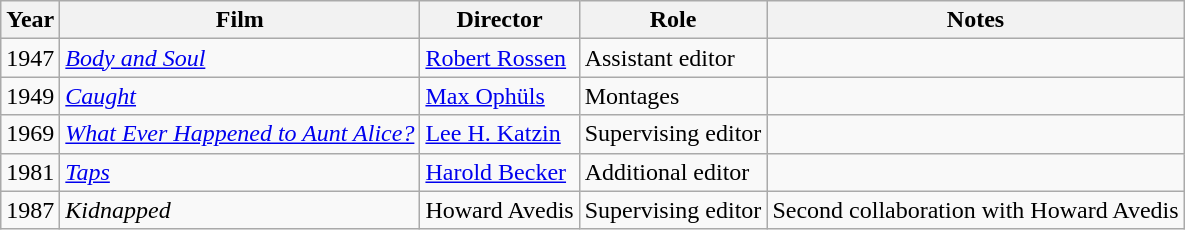<table class="wikitable">
<tr>
<th>Year</th>
<th>Film</th>
<th>Director</th>
<th>Role</th>
<th>Notes</th>
</tr>
<tr>
<td>1947</td>
<td><em><a href='#'>Body and Soul</a></em></td>
<td><a href='#'>Robert Rossen</a></td>
<td>Assistant editor</td>
<td><small></small></td>
</tr>
<tr>
<td>1949</td>
<td><em><a href='#'>Caught</a></em></td>
<td><a href='#'>Max Ophüls</a></td>
<td>Montages</td>
<td></td>
</tr>
<tr>
<td>1969</td>
<td><em><a href='#'>What Ever Happened to Aunt Alice?</a></em></td>
<td><a href='#'>Lee H. Katzin</a></td>
<td>Supervising editor</td>
<td></td>
</tr>
<tr>
<td>1981</td>
<td><em><a href='#'>Taps</a></em></td>
<td><a href='#'>Harold Becker</a></td>
<td>Additional editor</td>
<td></td>
</tr>
<tr>
<td>1987</td>
<td><em>Kidnapped</em></td>
<td>Howard Avedis</td>
<td>Supervising editor</td>
<td>Second collaboration with Howard Avedis</td>
</tr>
</table>
